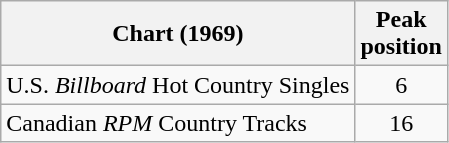<table class="wikitable sortable">
<tr>
<th align="left">Chart (1969)</th>
<th align="center">Peak<br>position</th>
</tr>
<tr>
<td align="left">U.S. <em>Billboard</em> Hot Country Singles</td>
<td align="center">6</td>
</tr>
<tr>
<td align="left">Canadian <em>RPM</em> Country Tracks</td>
<td align="center">16</td>
</tr>
</table>
